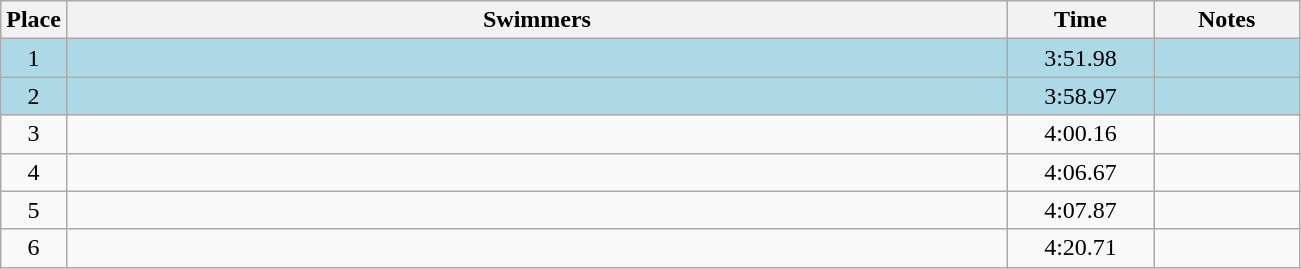<table class=wikitable style="text-align:center">
<tr>
<th>Place</th>
<th width=620>Swimmers</th>
<th width=90>Time</th>
<th width=90>Notes</th>
</tr>
<tr bgcolor=lightblue>
<td>1</td>
<td align=left></td>
<td>3:51.98</td>
<td></td>
</tr>
<tr bgcolor=lightblue>
<td>2</td>
<td align=left></td>
<td>3:58.97</td>
<td></td>
</tr>
<tr>
<td>3</td>
<td align=left></td>
<td>4:00.16</td>
<td></td>
</tr>
<tr>
<td>4</td>
<td align=left></td>
<td>4:06.67</td>
<td></td>
</tr>
<tr>
<td>5</td>
<td align=left></td>
<td>4:07.87</td>
<td></td>
</tr>
<tr>
<td>6</td>
<td align=left></td>
<td>4:20.71</td>
<td></td>
</tr>
</table>
